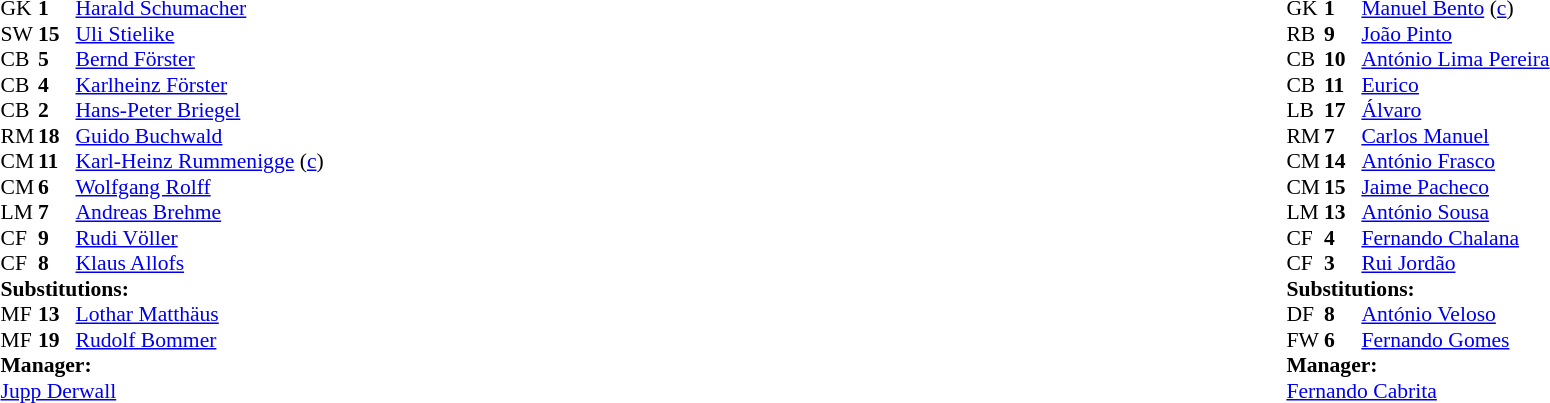<table style="width:100%;">
<tr>
<td style="vertical-align:top; width:40%;"><br><table style="font-size:90%" cellspacing="0" cellpadding="0">
<tr>
<th width="25"></th>
<th width="25"></th>
</tr>
<tr>
<td>GK</td>
<td><strong>1</strong></td>
<td><a href='#'>Harald Schumacher</a></td>
</tr>
<tr>
<td>SW</td>
<td><strong>15</strong></td>
<td><a href='#'>Uli Stielike</a></td>
</tr>
<tr>
<td>CB</td>
<td><strong>5</strong></td>
<td><a href='#'>Bernd Förster</a></td>
</tr>
<tr>
<td>CB</td>
<td><strong>4</strong></td>
<td><a href='#'>Karlheinz Förster</a></td>
</tr>
<tr>
<td>CB</td>
<td><strong>2</strong></td>
<td><a href='#'>Hans-Peter Briegel</a></td>
</tr>
<tr>
<td>RM</td>
<td><strong>18</strong></td>
<td><a href='#'>Guido Buchwald</a></td>
<td></td>
<td></td>
</tr>
<tr>
<td>CM</td>
<td><strong>11</strong></td>
<td><a href='#'>Karl-Heinz Rummenigge</a> (<a href='#'>c</a>)</td>
</tr>
<tr>
<td>CM</td>
<td><strong>6</strong></td>
<td><a href='#'>Wolfgang Rolff</a></td>
<td></td>
<td></td>
</tr>
<tr>
<td>LM</td>
<td><strong>7</strong></td>
<td><a href='#'>Andreas Brehme</a></td>
</tr>
<tr>
<td>CF</td>
<td><strong>9</strong></td>
<td><a href='#'>Rudi Völler</a></td>
</tr>
<tr>
<td>CF</td>
<td><strong>8</strong></td>
<td><a href='#'>Klaus Allofs</a></td>
</tr>
<tr>
<td colspan=3><strong>Substitutions:</strong></td>
</tr>
<tr>
<td>MF</td>
<td><strong>13</strong></td>
<td><a href='#'>Lothar Matthäus</a></td>
<td></td>
<td></td>
</tr>
<tr>
<td>MF</td>
<td><strong>19</strong></td>
<td><a href='#'>Rudolf Bommer</a></td>
<td></td>
<td></td>
</tr>
<tr>
<td colspan=3><strong>Manager:</strong></td>
</tr>
<tr>
<td colspan=3><a href='#'>Jupp Derwall</a></td>
</tr>
</table>
</td>
<td valign="top"></td>
<td style="vertical-align:top; width:50%;"><br><table style="font-size:90%; margin:auto;" cellspacing="0" cellpadding="0">
<tr>
<th width=25></th>
<th width=25></th>
</tr>
<tr>
<td>GK</td>
<td><strong>1</strong></td>
<td><a href='#'>Manuel Bento</a> (<a href='#'>c</a>)</td>
</tr>
<tr>
<td>RB</td>
<td><strong>9</strong></td>
<td><a href='#'>João Pinto</a></td>
</tr>
<tr>
<td>CB</td>
<td><strong>10</strong></td>
<td><a href='#'>António Lima Pereira</a></td>
</tr>
<tr>
<td>CB</td>
<td><strong>11</strong></td>
<td><a href='#'>Eurico</a></td>
</tr>
<tr>
<td>LB</td>
<td><strong>17</strong></td>
<td><a href='#'>Álvaro</a></td>
<td></td>
</tr>
<tr>
<td>RM</td>
<td><strong>7</strong></td>
<td><a href='#'>Carlos Manuel</a></td>
</tr>
<tr>
<td>CM</td>
<td><strong>14</strong></td>
<td><a href='#'>António Frasco</a></td>
<td></td>
<td></td>
</tr>
<tr>
<td>CM</td>
<td><strong>15</strong></td>
<td><a href='#'>Jaime Pacheco</a></td>
</tr>
<tr>
<td>LM</td>
<td><strong>13</strong></td>
<td><a href='#'>António Sousa</a></td>
</tr>
<tr>
<td>CF</td>
<td><strong>4</strong></td>
<td><a href='#'>Fernando Chalana</a></td>
</tr>
<tr>
<td>CF</td>
<td><strong>3</strong></td>
<td><a href='#'>Rui Jordão</a></td>
<td></td>
<td></td>
</tr>
<tr>
<td colspan=3><strong>Substitutions:</strong></td>
</tr>
<tr>
<td>DF</td>
<td><strong>8</strong></td>
<td><a href='#'>António Veloso</a></td>
<td></td>
<td></td>
</tr>
<tr>
<td>FW</td>
<td><strong>6</strong></td>
<td><a href='#'>Fernando Gomes</a></td>
<td></td>
<td></td>
</tr>
<tr>
<td colspan=3><strong>Manager:</strong></td>
</tr>
<tr>
<td colspan=3><a href='#'>Fernando Cabrita</a></td>
</tr>
</table>
</td>
</tr>
</table>
